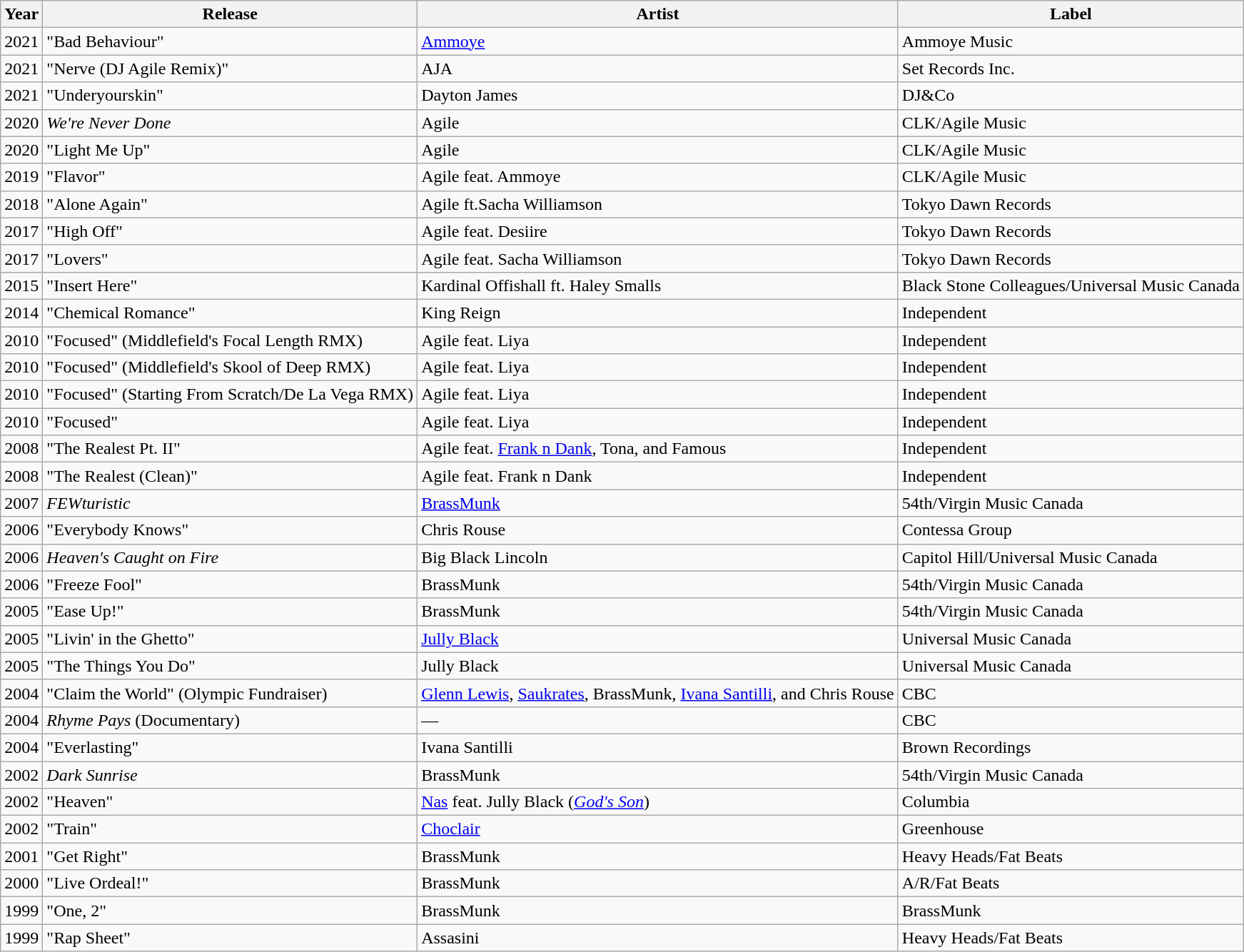<table class="wikitable">
<tr>
<th>Year</th>
<th>Release</th>
<th>Artist</th>
<th>Label</th>
</tr>
<tr>
<td>2021</td>
<td>"Bad Behaviour"</td>
<td><a href='#'>Ammoye</a></td>
<td>Ammoye Music</td>
</tr>
<tr>
<td>2021</td>
<td>"Nerve (DJ Agile Remix)"</td>
<td>AJA</td>
<td>Set Records Inc.</td>
</tr>
<tr>
<td>2021</td>
<td>"Underyourskin"</td>
<td>Dayton James</td>
<td>DJ&Co</td>
</tr>
<tr>
<td>2020</td>
<td><em>We're Never Done</em></td>
<td>Agile</td>
<td>CLK/Agile Music</td>
</tr>
<tr>
<td>2020</td>
<td>"Light Me Up"</td>
<td>Agile</td>
<td>CLK/Agile Music</td>
</tr>
<tr>
<td>2019</td>
<td>"Flavor"</td>
<td>Agile feat. Ammoye</td>
<td>CLK/Agile Music</td>
</tr>
<tr>
<td>2018</td>
<td>"Alone Again"</td>
<td>Agile ft.Sacha Williamson</td>
<td>Tokyo Dawn Records</td>
</tr>
<tr>
<td>2017</td>
<td>"High Off"</td>
<td>Agile feat. Desiire</td>
<td>Tokyo Dawn Records</td>
</tr>
<tr>
<td>2017</td>
<td>"Lovers"</td>
<td>Agile feat. Sacha Williamson</td>
<td>Tokyo Dawn Records</td>
</tr>
<tr>
<td>2015</td>
<td>"Insert Here"</td>
<td>Kardinal Offishall ft. Haley Smalls</td>
<td>Black Stone Colleagues/Universal Music Canada</td>
</tr>
<tr>
<td>2014</td>
<td>"Chemical Romance"</td>
<td>King Reign</td>
<td>Independent</td>
</tr>
<tr>
<td>2010</td>
<td>"Focused" (Middlefield's Focal Length RMX)</td>
<td>Agile feat. Liya</td>
<td>Independent</td>
</tr>
<tr>
<td>2010</td>
<td>"Focused" (Middlefield's Skool of Deep RMX)</td>
<td>Agile feat. Liya</td>
<td>Independent</td>
</tr>
<tr>
<td>2010</td>
<td>"Focused" (Starting From Scratch/De La Vega RMX)</td>
<td>Agile feat. Liya</td>
<td>Independent</td>
</tr>
<tr>
<td>2010</td>
<td>"Focused"</td>
<td>Agile feat. Liya</td>
<td>Independent</td>
</tr>
<tr>
<td>2008</td>
<td>"The Realest Pt. II"</td>
<td>Agile feat. <a href='#'>Frank n Dank</a>, Tona, and Famous</td>
<td>Independent</td>
</tr>
<tr>
<td>2008</td>
<td>"The Realest (Clean)"</td>
<td>Agile feat. Frank n Dank</td>
<td>Independent</td>
</tr>
<tr>
<td>2007</td>
<td><em>FEWturistic</em></td>
<td><a href='#'>BrassMunk</a></td>
<td>54th/Virgin Music Canada</td>
</tr>
<tr>
<td>2006</td>
<td>"Everybody Knows"</td>
<td>Chris Rouse</td>
<td>Contessa Group</td>
</tr>
<tr>
<td>2006</td>
<td><em>Heaven's Caught on Fire</em></td>
<td>Big Black Lincoln</td>
<td>Capitol Hill/Universal Music Canada</td>
</tr>
<tr>
<td>2006</td>
<td>"Freeze Fool"</td>
<td>BrassMunk</td>
<td>54th/Virgin Music Canada</td>
</tr>
<tr>
<td>2005</td>
<td>"Ease Up!"</td>
<td>BrassMunk</td>
<td>54th/Virgin Music Canada</td>
</tr>
<tr>
<td>2005</td>
<td>"Livin' in the Ghetto"</td>
<td><a href='#'>Jully Black</a></td>
<td>Universal Music Canada</td>
</tr>
<tr>
<td>2005</td>
<td>"The Things You Do"</td>
<td>Jully Black</td>
<td>Universal Music Canada</td>
</tr>
<tr>
<td>2004</td>
<td>"Claim the World" (Olympic Fundraiser)</td>
<td><a href='#'>Glenn Lewis</a>, <a href='#'>Saukrates</a>, BrassMunk, <a href='#'>Ivana Santilli</a>, and Chris Rouse</td>
<td>CBC</td>
</tr>
<tr>
<td>2004</td>
<td><em>Rhyme Pays</em> (Documentary)</td>
<td>—</td>
<td>CBC</td>
</tr>
<tr>
<td>2004</td>
<td>"Everlasting"</td>
<td>Ivana Santilli</td>
<td>Brown Recordings</td>
</tr>
<tr>
<td>2002</td>
<td><em>Dark Sunrise</em></td>
<td>BrassMunk</td>
<td>54th/Virgin Music Canada</td>
</tr>
<tr>
<td>2002</td>
<td>"Heaven"</td>
<td><a href='#'>Nas</a> feat. Jully Black (<em><a href='#'>God's Son</a></em>)</td>
<td>Columbia</td>
</tr>
<tr>
<td>2002</td>
<td>"Train"</td>
<td><a href='#'>Choclair</a></td>
<td>Greenhouse</td>
</tr>
<tr>
<td>2001</td>
<td>"Get Right"</td>
<td>BrassMunk</td>
<td>Heavy Heads/Fat Beats</td>
</tr>
<tr>
<td>2000</td>
<td>"Live Ordeal!"</td>
<td>BrassMunk</td>
<td>A/R/Fat Beats</td>
</tr>
<tr>
<td>1999</td>
<td>"One, 2"</td>
<td>BrassMunk</td>
<td>BrassMunk</td>
</tr>
<tr>
<td>1999</td>
<td>"Rap Sheet"</td>
<td>Assasini</td>
<td>Heavy Heads/Fat Beats</td>
</tr>
</table>
